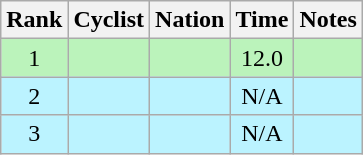<table class="wikitable sortable" style="text-align:center">
<tr>
<th>Rank</th>
<th>Cyclist</th>
<th>Nation</th>
<th>Time</th>
<th>Notes</th>
</tr>
<tr bgcolor=bbf3bb>
<td>1</td>
<td align=left></td>
<td align=left></td>
<td>12.0</td>
<td></td>
</tr>
<tr bgcolor=bbf3ff>
<td>2</td>
<td align=left></td>
<td align=left></td>
<td>N/A</td>
<td></td>
</tr>
<tr bgcolor=bbf3ff>
<td>3</td>
<td align=left></td>
<td align=left></td>
<td>N/A</td>
<td></td>
</tr>
</table>
